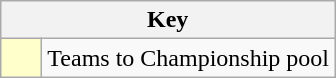<table class="wikitable" style="text-align: center;">
<tr>
<th colspan=2>Key</th>
</tr>
<tr>
<td style="background:#ffc; width:20px;"></td>
<td align=left>Teams to Championship pool</td>
</tr>
</table>
